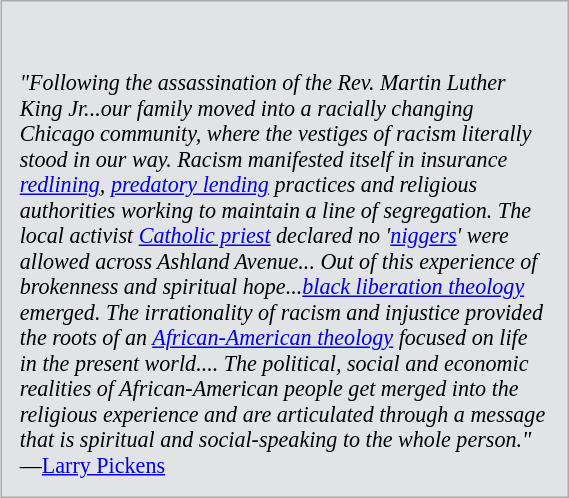<table align="right" cellpadding="10" style="background-color:#e1e3e6; width:30%; border: 1px solid #aaa; margin:20px; font-size: 92%;">
<tr>
<td><br><br><em>"Following the assassination of the Rev. Martin Luther King Jr...our family moved into a racially changing Chicago community, where the vestiges of racism literally stood in our way. Racism manifested itself in insurance <a href='#'>redlining</a>, <a href='#'>predatory lending</a> practices and religious authorities working to maintain a line of segregation. The local activist <a href='#'>Catholic priest</a> declared no '<a href='#'>niggers</a>' were allowed across Ashland Avenue... Out of this experience of brokenness and spiritual hope...<a href='#'>black liberation theology</a> emerged. The irrationality of racism and injustice provided the roots of an <a href='#'>African-American theology</a> focused on life in the present world.... The political, social and economic realities of African-American people get merged into the religious experience and are articulated through a message that is spiritual and social-speaking to the whole person."</em> —<a href='#'>Larry Pickens</a>
</td>
</tr>
</table>
